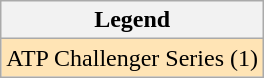<table class="wikitable">
<tr>
<th>Legend</th>
</tr>
<tr bgcolor="moccasin">
<td>ATP Challenger Series (1)</td>
</tr>
</table>
